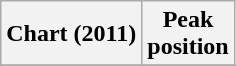<table class="wikitable sortable plainrowheaders" style="text-align:center">
<tr>
<th>Chart (2011)</th>
<th>Peak<br>position</th>
</tr>
<tr>
</tr>
</table>
